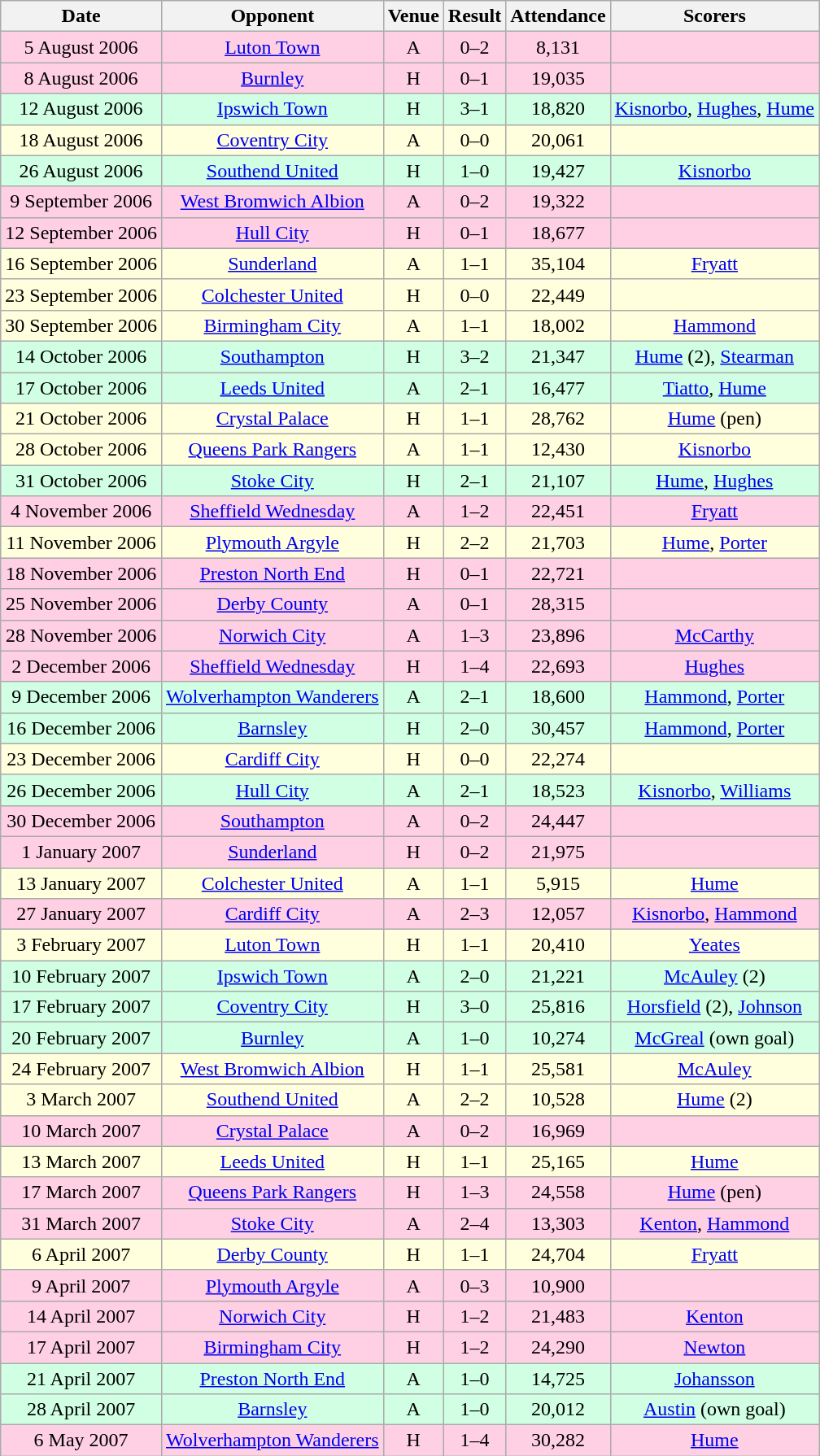<table class="wikitable sortable" style="font-size:100%; text-align:center">
<tr>
<th>Date</th>
<th>Opponent</th>
<th>Venue</th>
<th>Result</th>
<th>Attendance</th>
<th>Scorers</th>
</tr>
<tr style="background-color: #ffd0e3;">
<td>5 August 2006</td>
<td><a href='#'>Luton Town</a></td>
<td>A</td>
<td>0–2</td>
<td>8,131</td>
<td></td>
</tr>
<tr style="background-color: #ffd0e3;">
<td>8 August 2006</td>
<td><a href='#'>Burnley</a></td>
<td>H</td>
<td>0–1</td>
<td>19,035</td>
<td></td>
</tr>
<tr style="background-color: #d0ffe3;">
<td>12 August 2006</td>
<td><a href='#'>Ipswich Town</a></td>
<td>H</td>
<td>3–1</td>
<td>18,820</td>
<td><a href='#'>Kisnorbo</a>, <a href='#'>Hughes</a>, <a href='#'>Hume</a></td>
</tr>
<tr style="background-color: #ffffdd;">
<td>18 August 2006</td>
<td><a href='#'>Coventry City</a></td>
<td>A</td>
<td>0–0</td>
<td>20,061</td>
<td></td>
</tr>
<tr style="background-color: #d0ffe3;">
<td>26 August 2006</td>
<td><a href='#'>Southend United</a></td>
<td>H</td>
<td>1–0</td>
<td>19,427</td>
<td><a href='#'>Kisnorbo</a></td>
</tr>
<tr style="background-color: #ffd0e3;">
<td>9 September 2006</td>
<td><a href='#'>West Bromwich Albion</a></td>
<td>A</td>
<td>0–2</td>
<td>19,322</td>
<td></td>
</tr>
<tr style="background-color: #ffd0e3;">
<td>12 September 2006</td>
<td><a href='#'>Hull City</a></td>
<td>H</td>
<td>0–1</td>
<td>18,677</td>
<td></td>
</tr>
<tr style="background-color: #ffffdd;">
<td>16 September 2006</td>
<td><a href='#'>Sunderland</a></td>
<td>A</td>
<td>1–1</td>
<td>35,104</td>
<td><a href='#'>Fryatt</a></td>
</tr>
<tr style="background-color: #ffffdd;">
<td>23 September 2006</td>
<td><a href='#'>Colchester United</a></td>
<td>H</td>
<td>0–0</td>
<td>22,449</td>
<td></td>
</tr>
<tr style="background-color: #ffffdd;">
<td>30 September 2006</td>
<td><a href='#'>Birmingham City</a></td>
<td>A</td>
<td>1–1</td>
<td>18,002</td>
<td><a href='#'>Hammond</a></td>
</tr>
<tr style="background-color: #d0ffe3;">
<td>14 October 2006</td>
<td><a href='#'>Southampton</a></td>
<td>H</td>
<td>3–2</td>
<td>21,347</td>
<td><a href='#'>Hume</a> (2), <a href='#'>Stearman</a></td>
</tr>
<tr style="background-color: #d0ffe3;">
<td>17 October 2006</td>
<td><a href='#'>Leeds United</a></td>
<td>A</td>
<td>2–1</td>
<td>16,477</td>
<td><a href='#'>Tiatto</a>, <a href='#'>Hume</a></td>
</tr>
<tr style="background-color: #ffffdd;">
<td>21 October 2006</td>
<td><a href='#'>Crystal Palace</a></td>
<td>H</td>
<td>1–1</td>
<td>28,762</td>
<td><a href='#'>Hume</a> (pen)</td>
</tr>
<tr style="background-color: #ffffdd;">
<td>28 October 2006</td>
<td><a href='#'>Queens Park Rangers</a></td>
<td>A</td>
<td>1–1</td>
<td>12,430</td>
<td><a href='#'>Kisnorbo</a></td>
</tr>
<tr style="background-color: #d0ffe3;">
<td>31 October 2006</td>
<td><a href='#'>Stoke City</a></td>
<td>H</td>
<td>2–1</td>
<td>21,107</td>
<td><a href='#'>Hume</a>, <a href='#'>Hughes</a></td>
</tr>
<tr style="background-color: #ffd0e3;">
<td>4 November 2006</td>
<td><a href='#'>Sheffield Wednesday</a></td>
<td>A</td>
<td>1–2</td>
<td>22,451</td>
<td><a href='#'>Fryatt</a></td>
</tr>
<tr style="background-color: #ffffdd;">
<td>11 November 2006</td>
<td><a href='#'>Plymouth Argyle</a></td>
<td>H</td>
<td>2–2</td>
<td>21,703</td>
<td><a href='#'>Hume</a>, <a href='#'>Porter</a></td>
</tr>
<tr style="background-color: #ffd0e3;">
<td>18 November 2006</td>
<td><a href='#'>Preston North End</a></td>
<td>H</td>
<td>0–1</td>
<td>22,721</td>
<td></td>
</tr>
<tr style="background-color: #ffd0e3;">
<td>25 November 2006</td>
<td><a href='#'>Derby County</a></td>
<td>A</td>
<td>0–1</td>
<td>28,315</td>
<td></td>
</tr>
<tr style="background-color: #ffd0e3;">
<td>28 November 2006</td>
<td><a href='#'>Norwich City</a></td>
<td>A</td>
<td>1–3</td>
<td>23,896</td>
<td><a href='#'>McCarthy</a></td>
</tr>
<tr style="background-color: #ffd0e3;">
<td>2 December 2006</td>
<td><a href='#'>Sheffield Wednesday</a></td>
<td>H</td>
<td>1–4</td>
<td>22,693</td>
<td><a href='#'>Hughes</a></td>
</tr>
<tr style="background-color: #d0ffe3;">
<td>9 December 2006</td>
<td><a href='#'>Wolverhampton Wanderers</a></td>
<td>A</td>
<td>2–1</td>
<td>18,600</td>
<td><a href='#'>Hammond</a>, <a href='#'>Porter</a></td>
</tr>
<tr style="background-color: #d0ffe3;">
<td>16 December 2006</td>
<td><a href='#'>Barnsley</a></td>
<td>H</td>
<td>2–0</td>
<td>30,457</td>
<td><a href='#'>Hammond</a>, <a href='#'>Porter</a></td>
</tr>
<tr style="background-color: #ffffdd;">
<td>23 December 2006</td>
<td><a href='#'>Cardiff City</a></td>
<td>H</td>
<td>0–0</td>
<td>22,274</td>
<td></td>
</tr>
<tr style="background-color: #d0ffe3;">
<td>26 December 2006</td>
<td><a href='#'>Hull City</a></td>
<td>A</td>
<td>2–1</td>
<td>18,523</td>
<td><a href='#'>Kisnorbo</a>, <a href='#'>Williams</a></td>
</tr>
<tr style="background-color: #ffd0e3;">
<td>30 December 2006</td>
<td><a href='#'>Southampton</a></td>
<td>A</td>
<td>0–2</td>
<td>24,447</td>
<td></td>
</tr>
<tr style="background-color: #ffd0e3;">
<td>1 January 2007</td>
<td><a href='#'>Sunderland</a></td>
<td>H</td>
<td>0–2</td>
<td>21,975</td>
<td></td>
</tr>
<tr style="background-color: #ffffdd;">
<td>13 January 2007</td>
<td><a href='#'>Colchester United</a></td>
<td>A</td>
<td>1–1</td>
<td>5,915</td>
<td><a href='#'>Hume</a></td>
</tr>
<tr style="background-color: #ffd0e3;">
<td>27 January 2007</td>
<td><a href='#'>Cardiff City</a></td>
<td>A</td>
<td>2–3</td>
<td>12,057</td>
<td><a href='#'>Kisnorbo</a>, <a href='#'>Hammond</a></td>
</tr>
<tr style="background-color: #ffffdd;">
<td>3 February 2007</td>
<td><a href='#'>Luton Town</a></td>
<td>H</td>
<td>1–1</td>
<td>20,410</td>
<td><a href='#'>Yeates</a></td>
</tr>
<tr style="background-color: #d0ffe3;">
<td>10 February 2007</td>
<td><a href='#'>Ipswich Town</a></td>
<td>A</td>
<td>2–0</td>
<td>21,221</td>
<td><a href='#'>McAuley</a> (2)</td>
</tr>
<tr style="background-color: #d0ffe3;">
<td>17 February 2007</td>
<td><a href='#'>Coventry City</a></td>
<td>H</td>
<td>3–0</td>
<td>25,816</td>
<td><a href='#'>Horsfield</a> (2), <a href='#'>Johnson</a></td>
</tr>
<tr style="background-color: #d0ffe3;">
<td>20 February 2007</td>
<td><a href='#'>Burnley</a></td>
<td>A</td>
<td>1–0</td>
<td>10,274</td>
<td><a href='#'>McGreal</a> (own goal)</td>
</tr>
<tr style="background-color: #ffffdd;">
<td>24 February 2007</td>
<td><a href='#'>West Bromwich Albion</a></td>
<td>H</td>
<td>1–1</td>
<td>25,581</td>
<td><a href='#'>McAuley</a></td>
</tr>
<tr style="background-color: #ffffdd;">
<td>3 March 2007</td>
<td><a href='#'>Southend United</a></td>
<td>A</td>
<td>2–2</td>
<td>10,528</td>
<td><a href='#'>Hume</a> (2)</td>
</tr>
<tr style="background-color: #ffd0e3;">
<td>10 March 2007</td>
<td><a href='#'>Crystal Palace</a></td>
<td>A</td>
<td>0–2</td>
<td>16,969</td>
<td></td>
</tr>
<tr style="background-color: #ffffdd;">
<td>13 March 2007</td>
<td><a href='#'>Leeds United</a></td>
<td>H</td>
<td>1–1</td>
<td>25,165</td>
<td><a href='#'>Hume</a></td>
</tr>
<tr style="background-color: #ffd0e3;">
<td>17 March 2007</td>
<td><a href='#'>Queens Park Rangers</a></td>
<td>H</td>
<td>1–3</td>
<td>24,558</td>
<td><a href='#'>Hume</a> (pen)</td>
</tr>
<tr style="background-color: #ffd0e3;">
<td>31 March 2007</td>
<td><a href='#'>Stoke City</a></td>
<td>A</td>
<td>2–4</td>
<td>13,303</td>
<td><a href='#'>Kenton</a>, <a href='#'>Hammond</a></td>
</tr>
<tr style="background-color: #ffffdd;">
<td>6 April 2007</td>
<td><a href='#'>Derby County</a></td>
<td>H</td>
<td>1–1</td>
<td>24,704</td>
<td><a href='#'>Fryatt</a></td>
</tr>
<tr style="background-color: #ffd0e3;">
<td>9 April 2007</td>
<td><a href='#'>Plymouth Argyle</a></td>
<td>A</td>
<td>0–3</td>
<td>10,900</td>
<td></td>
</tr>
<tr style="background-color: #ffd0e3;">
<td>14 April 2007</td>
<td><a href='#'>Norwich City</a></td>
<td>H</td>
<td>1–2</td>
<td>21,483</td>
<td><a href='#'>Kenton</a></td>
</tr>
<tr style="background-color: #ffd0e3;">
<td>17 April 2007</td>
<td><a href='#'>Birmingham City</a></td>
<td>H</td>
<td>1–2</td>
<td>24,290</td>
<td><a href='#'>Newton</a></td>
</tr>
<tr style="background-color: #d0ffe3;">
<td>21 April 2007</td>
<td><a href='#'>Preston North End</a></td>
<td>A</td>
<td>1–0</td>
<td>14,725</td>
<td><a href='#'>Johansson</a></td>
</tr>
<tr style="background-color: #d0ffe3;">
<td>28 April 2007</td>
<td><a href='#'>Barnsley</a></td>
<td>A</td>
<td>1–0</td>
<td>20,012</td>
<td><a href='#'>Austin</a> (own goal)</td>
</tr>
<tr style="background-color: #ffd0e3;">
<td>6 May 2007</td>
<td><a href='#'>Wolverhampton Wanderers</a></td>
<td>H</td>
<td>1–4</td>
<td>30,282</td>
<td><a href='#'>Hume</a></td>
</tr>
</table>
